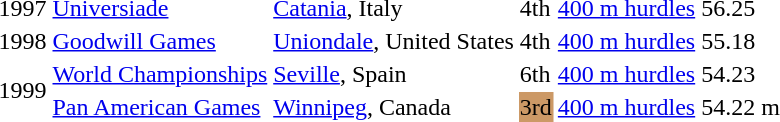<table>
<tr>
<td>1997</td>
<td><a href='#'>Universiade</a></td>
<td><a href='#'>Catania</a>, Italy</td>
<td>4th</td>
<td><a href='#'>400 m hurdles</a></td>
<td>56.25</td>
</tr>
<tr>
<td>1998</td>
<td><a href='#'>Goodwill Games</a></td>
<td><a href='#'>Uniondale</a>, United States</td>
<td>4th</td>
<td><a href='#'>400 m hurdles</a></td>
<td>55.18</td>
</tr>
<tr>
<td rowspan=2>1999</td>
<td><a href='#'>World Championships</a></td>
<td><a href='#'>Seville</a>, Spain</td>
<td>6th</td>
<td><a href='#'>400 m hurdles</a></td>
<td>54.23</td>
</tr>
<tr>
<td><a href='#'>Pan American Games</a></td>
<td><a href='#'>Winnipeg</a>, Canada</td>
<td bgcolor=cc9966>3rd</td>
<td><a href='#'>400 m hurdles</a></td>
<td>54.22 m</td>
</tr>
</table>
